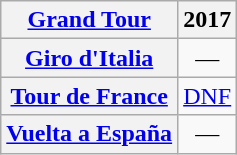<table class="wikitable plainrowheaders">
<tr>
<th scope="col"><a href='#'>Grand Tour</a></th>
<th scope="col">2017</th>
</tr>
<tr style="text-align:center;">
<th scope="row"> <a href='#'>Giro d'Italia</a></th>
<td>—</td>
</tr>
<tr style="text-align:center;">
<th scope="row"> <a href='#'>Tour de France</a></th>
<td><a href='#'>DNF</a></td>
</tr>
<tr style="text-align:center;">
<th scope="row"> <a href='#'>Vuelta a España</a></th>
<td>—</td>
</tr>
</table>
